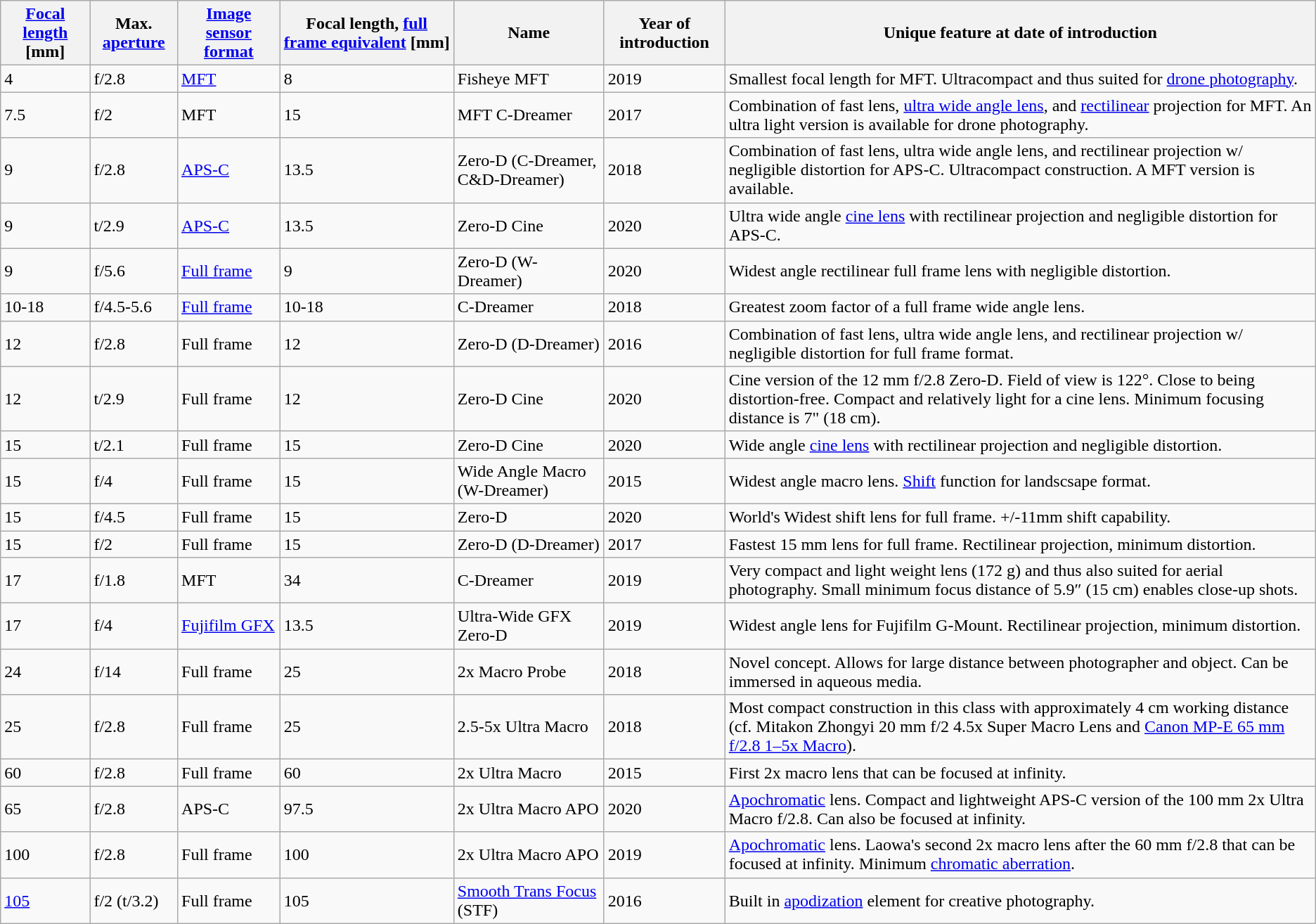<table class="wikitable sortable">
<tr>
<th scope="col"><a href='#'>Focal length</a> [mm]</th>
<th scope="col">Max. <a href='#'>aperture</a></th>
<th scope="col"><a href='#'>Image sensor format</a></th>
<th scope="col">Focal length, <a href='#'>full frame equivalent</a> [mm]</th>
<th scope="col">Name</th>
<th scope="col">Year of introduction</th>
<th scope="col" class="unsortable">Unique feature at date of introduction</th>
</tr>
<tr>
<td>4</td>
<td>f/2.8</td>
<td><a href='#'>MFT</a></td>
<td>8</td>
<td>Fisheye MFT</td>
<td>2019</td>
<td>Smallest focal length for MFT. Ultracompact and thus suited for <a href='#'>drone photography</a>.</td>
</tr>
<tr>
<td>7.5</td>
<td>f/2</td>
<td>MFT</td>
<td>15</td>
<td>MFT C-Dreamer</td>
<td>2017</td>
<td>Combination of fast lens, <a href='#'>ultra wide angle lens</a>, and <a href='#'>rectilinear</a> projection for MFT. An ultra light version is available for drone photography.</td>
</tr>
<tr>
<td>9</td>
<td>f/2.8</td>
<td><a href='#'>APS-C</a></td>
<td>13.5</td>
<td>Zero-D (C-Dreamer, C&D-Dreamer)</td>
<td>2018</td>
<td>Combination of fast lens, ultra wide angle lens, and rectilinear projection w/ negligible distortion for APS-C. Ultracompact construction. A MFT version is available.</td>
</tr>
<tr>
<td>9</td>
<td>t/2.9</td>
<td><a href='#'>APS-C</a></td>
<td>13.5</td>
<td>Zero-D Cine</td>
<td>2020</td>
<td>Ultra wide angle <a href='#'>cine lens</a> with rectilinear projection and negligible distortion for APS-C.</td>
</tr>
<tr>
<td>9</td>
<td>f/5.6</td>
<td><a href='#'>Full frame</a></td>
<td>9</td>
<td>Zero-D (W-Dreamer)</td>
<td>2020</td>
<td>Widest angle rectilinear full frame lens with negligible distortion.</td>
</tr>
<tr>
<td>10-18</td>
<td>f/4.5-5.6</td>
<td><a href='#'>Full frame</a></td>
<td>10-18</td>
<td>C-Dreamer</td>
<td>2018</td>
<td>Greatest zoom factor of a full frame wide angle lens.</td>
</tr>
<tr>
<td>12</td>
<td>f/2.8</td>
<td>Full frame</td>
<td>12</td>
<td>Zero-D (D-Dreamer)</td>
<td>2016</td>
<td>Combination of fast lens, ultra wide angle lens, and rectilinear projection w/ negligible distortion for full frame format.</td>
</tr>
<tr>
<td>12</td>
<td>t/2.9</td>
<td>Full frame</td>
<td>12</td>
<td>Zero-D Cine</td>
<td>2020</td>
<td>Cine version of the 12 mm f/2.8 Zero-D. Field of view is 122°. Close to being distortion-free. Compact and relatively light for a cine lens. Minimum focusing distance is 7" (18 cm).</td>
</tr>
<tr>
<td>15</td>
<td>t/2.1</td>
<td>Full frame</td>
<td>15</td>
<td>Zero-D Cine</td>
<td>2020</td>
<td>Wide angle <a href='#'>cine lens</a> with rectilinear projection and negligible distortion.</td>
</tr>
<tr>
<td>15</td>
<td>f/4</td>
<td>Full frame</td>
<td>15</td>
<td>Wide Angle Macro (W-Dreamer)</td>
<td>2015</td>
<td>Widest angle macro lens. <a href='#'>Shift</a> function for landscsape format.</td>
</tr>
<tr>
<td>15</td>
<td>f/4.5</td>
<td>Full frame</td>
<td>15</td>
<td>Zero-D</td>
<td>2020</td>
<td>World's Widest shift lens for full frame. +/-11mm shift capability.</td>
</tr>
<tr>
<td>15</td>
<td>f/2</td>
<td>Full frame</td>
<td>15</td>
<td>Zero-D (D-Dreamer)</td>
<td>2017</td>
<td>Fastest 15 mm lens for full frame. Rectilinear projection, minimum distortion.</td>
</tr>
<tr>
<td>17</td>
<td>f/1.8</td>
<td>MFT</td>
<td>34</td>
<td>C-Dreamer</td>
<td>2019</td>
<td>Very compact and light weight lens (172 g) and thus also suited for aerial photography. Small minimum focus distance of 5.9″ (15 cm) enables close-up shots.</td>
</tr>
<tr>
<td>17</td>
<td>f/4</td>
<td><a href='#'>Fujifilm GFX</a></td>
<td>13.5</td>
<td>Ultra-Wide GFX Zero-D</td>
<td>2019</td>
<td>Widest angle lens for Fujifilm G-Mount. Rectilinear projection, minimum distortion.</td>
</tr>
<tr>
<td>24</td>
<td>f/14</td>
<td>Full frame</td>
<td>25</td>
<td>2x Macro Probe</td>
<td>2018</td>
<td>Novel concept. Allows for large distance between photographer and object. Can be immersed in aqueous media.</td>
</tr>
<tr>
<td>25</td>
<td>f/2.8</td>
<td>Full frame</td>
<td>25</td>
<td>2.5-5x Ultra Macro</td>
<td>2018</td>
<td>Most compact construction in this class with approximately 4 cm working distance (cf. Mitakon Zhongyi 20 mm f/2 4.5x Super Macro Lens and <a href='#'>Canon MP-E 65 mm f/2.8 1–5x Macro</a>).</td>
</tr>
<tr>
<td>60</td>
<td>f/2.8</td>
<td>Full frame</td>
<td>60</td>
<td>2x Ultra Macro</td>
<td>2015</td>
<td>First 2x macro lens that can be focused at infinity.</td>
</tr>
<tr>
<td>65</td>
<td>f/2.8</td>
<td>APS-C</td>
<td>97.5</td>
<td>2x Ultra Macro APO</td>
<td>2020</td>
<td><a href='#'>Apochromatic</a> lens. Compact and lightweight APS-C version of the 100 mm 2x Ultra Macro f/2.8. Can also be focused at infinity.</td>
</tr>
<tr>
<td>100</td>
<td>f/2.8</td>
<td>Full frame</td>
<td>100</td>
<td>2x Ultra Macro APO</td>
<td>2019</td>
<td><a href='#'>Apochromatic</a> lens. Laowa's second 2x macro lens after the 60 mm f/2.8 that can be focused at infinity. Minimum <a href='#'>chromatic aberration</a>.</td>
</tr>
<tr>
<td><a href='#'>105</a></td>
<td>f/2 (t/3.2)</td>
<td>Full frame</td>
<td>105</td>
<td><a href='#'>Smooth Trans Focus</a> (STF)</td>
<td>2016</td>
<td>Built in <a href='#'>apodization</a> element for creative photography.</td>
</tr>
</table>
